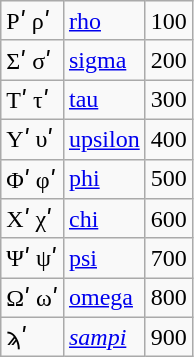<table class="wikitable" style="float:left;">
<tr>
<td>Ρʹ ρʹ</td>
<td><a href='#'>rho</a></td>
<td>100</td>
</tr>
<tr>
<td>Σʹ σʹ</td>
<td><a href='#'>sigma</a></td>
<td>200</td>
</tr>
<tr>
<td>Τʹ τʹ</td>
<td><a href='#'>tau</a></td>
<td>300</td>
</tr>
<tr>
<td>Υʹ υʹ</td>
<td><a href='#'>upsilon</a></td>
<td>400</td>
</tr>
<tr>
<td>Φʹ φʹ</td>
<td><a href='#'>phi</a></td>
<td>500</td>
</tr>
<tr>
<td>Χʹ χʹ</td>
<td><a href='#'>chi</a></td>
<td>600</td>
</tr>
<tr>
<td>Ψʹ ψʹ</td>
<td><a href='#'>psi</a></td>
<td>700</td>
</tr>
<tr>
<td>Ωʹ ωʹ</td>
<td><a href='#'>omega</a></td>
<td>800</td>
</tr>
<tr>
<td>ϡʹ</td>
<td><em><a href='#'>sampi</a></em></td>
<td>900</td>
</tr>
</table>
